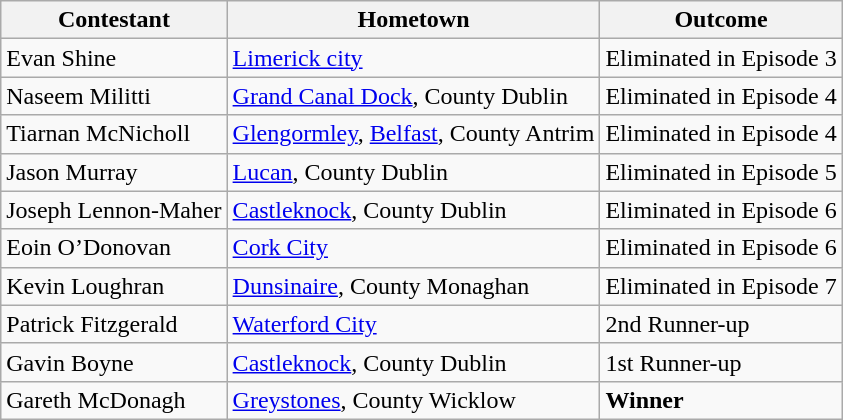<table class="wikitable sortable">
<tr>
<th>Contestant</th>
<th>Hometown</th>
<th>Outcome</th>
</tr>
<tr>
<td>Evan Shine</td>
<td><a href='#'>Limerick city</a></td>
<td>Eliminated in Episode 3</td>
</tr>
<tr>
<td>Naseem Militti</td>
<td><a href='#'>Grand Canal Dock</a>, County Dublin</td>
<td>Eliminated in Episode 4</td>
</tr>
<tr>
<td>Tiarnan McNicholl</td>
<td><a href='#'>Glengormley</a>, <a href='#'>Belfast</a>, County Antrim</td>
<td>Eliminated in Episode 4</td>
</tr>
<tr>
<td>Jason Murray</td>
<td><a href='#'>Lucan</a>, County Dublin</td>
<td>Eliminated in Episode 5</td>
</tr>
<tr>
<td>Joseph Lennon-Maher</td>
<td><a href='#'>Castleknock</a>, County Dublin</td>
<td>Eliminated in Episode 6</td>
</tr>
<tr>
<td>Eoin O’Donovan</td>
<td><a href='#'>Cork City</a></td>
<td>Eliminated in Episode 6</td>
</tr>
<tr>
<td>Kevin Loughran</td>
<td><a href='#'>Dunsinaire</a>, County Monaghan</td>
<td>Eliminated in Episode 7</td>
</tr>
<tr>
<td>Patrick Fitzgerald</td>
<td><a href='#'>Waterford City</a></td>
<td>2nd Runner-up</td>
</tr>
<tr>
<td>Gavin Boyne</td>
<td><a href='#'>Castleknock</a>, County Dublin</td>
<td>1st Runner-up</td>
</tr>
<tr>
<td>Gareth McDonagh</td>
<td><a href='#'>Greystones</a>, County Wicklow</td>
<td><strong>Winner</strong></td>
</tr>
</table>
